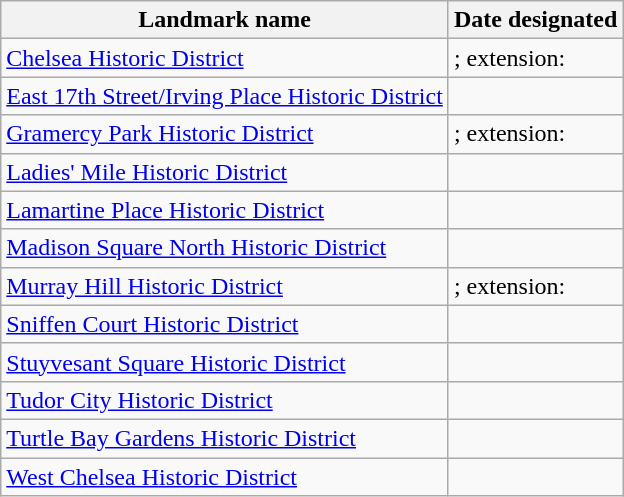<table class="wikitable sortable">
<tr>
<th>Landmark name</th>
<th>Date designated</th>
</tr>
<tr>
<td><a href='#'>Chelsea Historic District</a></td>
<td> ; extension:   </td>
</tr>
<tr>
<td><a href='#'>East 17th Street/Irving Place Historic District</a></td>
<td>   </td>
</tr>
<tr>
<td><a href='#'>Gramercy Park Historic District</a></td>
<td> ; extension:   </td>
</tr>
<tr>
<td><a href='#'>Ladies' Mile Historic District</a></td>
<td>    </td>
</tr>
<tr>
<td><a href='#'>Lamartine Place Historic District</a></td>
<td> </td>
</tr>
<tr>
<td><a href='#'>Madison Square North Historic District</a></td>
<td>  </td>
</tr>
<tr>
<td><a href='#'>Murray Hill Historic District</a></td>
<td> ; extension:    </td>
</tr>
<tr>
<td><a href='#'>Sniffen Court Historic District</a></td>
<td>  </td>
</tr>
<tr>
<td><a href='#'>Stuyvesant Square Historic District</a></td>
<td>   </td>
</tr>
<tr>
<td><a href='#'>Tudor City Historic District</a></td>
<td>  </td>
</tr>
<tr>
<td><a href='#'>Turtle Bay Gardens Historic District</a></td>
<td>  </td>
</tr>
<tr>
<td><a href='#'>West Chelsea Historic District</a></td>
<td>  </td>
</tr>
</table>
